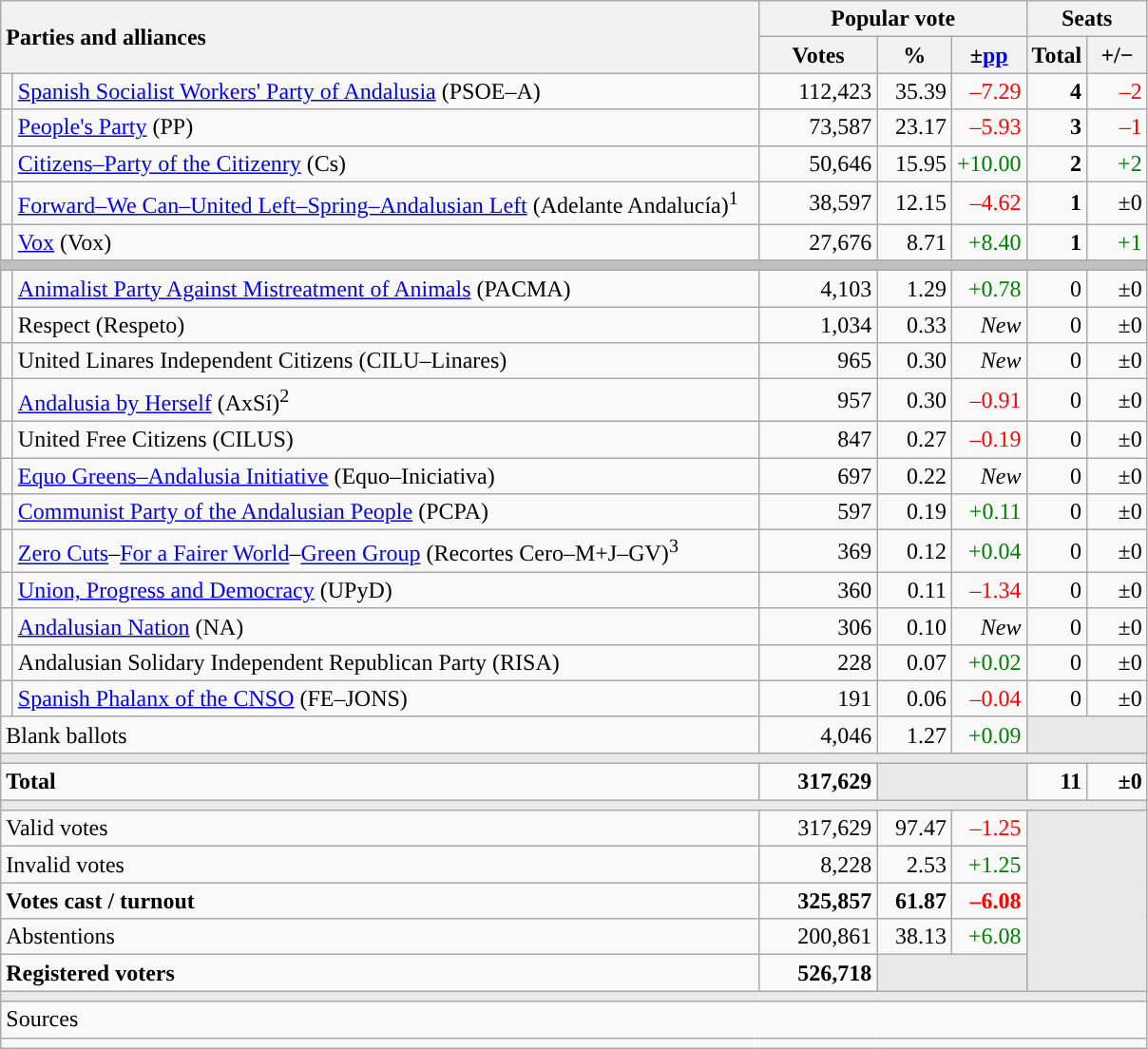<table class="wikitable" style="text-align:right;">
<tr>
<th style="text-align:left;" rowspan="2" colspan="2" width="525">Parties and alliances</th>
<th colspan="3">Popular vote</th>
<th colspan="2">Seats</th>
</tr>
<tr>
<th width="75">Votes</th>
<th width="45">%</th>
<th width="45">±<a href='#'>pp</a></th>
<th width="35">Total</th>
<th width="35">+/−</th>
</tr>
<tr>
<td width="1" style="color:inherit;background:"></td>
<td align="left"><a href='#'>Spanish Socialist Workers' Party of Andalusia</a> (PSOE–A)</td>
<td>112,423</td>
<td>35.39</td>
<td style="color:red;">–7.29</td>
<td><strong>4</strong></td>
<td style="color:red;">–2</td>
</tr>
<tr>
<td style="color:inherit;background:"></td>
<td align="left"><a href='#'>People's Party</a> (PP)</td>
<td>73,587</td>
<td>23.17</td>
<td style="color:red;">–5.93</td>
<td><strong>3</strong></td>
<td style="color:red;">–1</td>
</tr>
<tr>
<td style="color:inherit;background:"></td>
<td align="left"><a href='#'>Citizens–Party of the Citizenry</a> (Cs)</td>
<td>50,646</td>
<td>15.95</td>
<td style="color:green;">+10.00</td>
<td><strong>2</strong></td>
<td style="color:green;">+2</td>
</tr>
<tr>
<td style="color:inherit;background:"></td>
<td align="left"><a href='#'>Forward–We Can–United Left–Spring–Andalusian Left</a> (Adelante Andalucía)<sup>1</sup></td>
<td>38,597</td>
<td>12.15</td>
<td style="color:red;">–4.62</td>
<td><strong>1</strong></td>
<td>±0</td>
</tr>
<tr>
<td style="color:inherit;background:"></td>
<td align="left"><a href='#'>Vox</a> (Vox)</td>
<td>27,676</td>
<td>8.71</td>
<td style="color:green;">+8.40</td>
<td><strong>1</strong></td>
<td style="color:green;">+1</td>
</tr>
<tr>
<td colspan="7" bgcolor="#C0C0C0"></td>
</tr>
<tr>
<td style="color:inherit;background:"></td>
<td align="left"><a href='#'>Animalist Party Against Mistreatment of Animals</a> (PACMA)</td>
<td>4,103</td>
<td>1.29</td>
<td style="color:green;">+0.78</td>
<td>0</td>
<td>±0</td>
</tr>
<tr>
<td style="color:inherit;background:"></td>
<td align="left">Respect (Respeto)</td>
<td>1,034</td>
<td>0.33</td>
<td><em>New</em></td>
<td>0</td>
<td>±0</td>
</tr>
<tr>
<td style="color:inherit;background:"></td>
<td align="left">United Linares Independent Citizens (CILU–Linares)</td>
<td>965</td>
<td>0.30</td>
<td><em>New</em></td>
<td>0</td>
<td>±0</td>
</tr>
<tr>
<td style="color:inherit;background:"></td>
<td align="left"><a href='#'>Andalusia by Herself</a> (AxSí)<sup>2</sup></td>
<td>957</td>
<td>0.30</td>
<td style="color:red;">–0.91</td>
<td>0</td>
<td>±0</td>
</tr>
<tr>
<td style="color:inherit;background:"></td>
<td align="left">United Free Citizens (CILUS)</td>
<td>847</td>
<td>0.27</td>
<td style="color:red;">–0.19</td>
<td>0</td>
<td>±0</td>
</tr>
<tr>
<td style="color:inherit;background:"></td>
<td align="left"><a href='#'>Equo Greens–Andalusia Initiative</a> (Equo–Iniciativa)</td>
<td>697</td>
<td>0.22</td>
<td><em>New</em></td>
<td>0</td>
<td>±0</td>
</tr>
<tr>
<td style="color:inherit;background:"></td>
<td align="left"><a href='#'>Communist Party of the Andalusian People</a> (PCPA)</td>
<td>597</td>
<td>0.19</td>
<td style="color:green;">+0.11</td>
<td>0</td>
<td>±0</td>
</tr>
<tr>
<td style="color:inherit;background:"></td>
<td align="left"><a href='#'>Zero Cuts</a>–<a href='#'>For a Fairer World</a>–<a href='#'>Green Group</a> (Recortes Cero–M+J–GV)<sup>3</sup></td>
<td>369</td>
<td>0.12</td>
<td style="color:green;">+0.04</td>
<td>0</td>
<td>±0</td>
</tr>
<tr>
<td style="color:inherit;background:"></td>
<td align="left"><a href='#'>Union, Progress and Democracy</a> (UPyD)</td>
<td>360</td>
<td>0.11</td>
<td style="color:red;">–1.34</td>
<td>0</td>
<td>±0</td>
</tr>
<tr>
<td style="color:inherit;background:"></td>
<td align="left"><a href='#'>Andalusian Nation</a> (NA)</td>
<td>306</td>
<td>0.10</td>
<td><em>New</em></td>
<td>0</td>
<td>±0</td>
</tr>
<tr>
<td style="color:inherit;background:"></td>
<td align="left">Andalusian Solidary Independent Republican Party (RISA)</td>
<td>228</td>
<td>0.07</td>
<td style="color:green;">+0.02</td>
<td>0</td>
<td>±0</td>
</tr>
<tr>
<td style="color:inherit;background:"></td>
<td align="left"><a href='#'>Spanish Phalanx of the CNSO</a> (FE–JONS)</td>
<td>191</td>
<td>0.06</td>
<td style="color:red;">–0.04</td>
<td>0</td>
<td>±0</td>
</tr>
<tr>
<td align="left" colspan="2">Blank ballots</td>
<td>4,046</td>
<td>1.27</td>
<td style="color:green;">+0.09</td>
<td bgcolor="#E9E9E9" colspan="2"></td>
</tr>
<tr>
<td colspan="7" bgcolor="#E9E9E9"></td>
</tr>
<tr style="font-weight:bold;">
<td align="left" colspan="2">Total</td>
<td>317,629</td>
<td bgcolor="#E9E9E9" colspan="2"></td>
<td>11</td>
<td>±0</td>
</tr>
<tr>
<td colspan="7" bgcolor="#E9E9E9"></td>
</tr>
<tr>
<td align="left" colspan="2">Valid votes</td>
<td>317,629</td>
<td>97.47</td>
<td style="color:red;">–1.25</td>
<td bgcolor="#E9E9E9" colspan="2" rowspan="5"></td>
</tr>
<tr>
<td align="left" colspan="2">Invalid votes</td>
<td>8,228</td>
<td>2.53</td>
<td style="color:green;">+1.25</td>
</tr>
<tr style="font-weight:bold;">
<td align="left" colspan="2">Votes cast / turnout</td>
<td>325,857</td>
<td>61.87</td>
<td style="color:red;">–6.08</td>
</tr>
<tr>
<td align="left" colspan="2">Abstentions</td>
<td>200,861</td>
<td>38.13</td>
<td style="color:green;">+6.08</td>
</tr>
<tr style="font-weight:bold;">
<td align="left" colspan="2">Registered voters</td>
<td>526,718</td>
<td bgcolor="#E9E9E9" colspan="2"></td>
</tr>
<tr>
<td colspan="7" bgcolor="#E9E9E9"></td>
</tr>
<tr>
<td align="left" colspan="7">Sources</td>
</tr>
<tr>
<td colspan="7" style="text-align:left; max-width:790px;"></td>
</tr>
</table>
